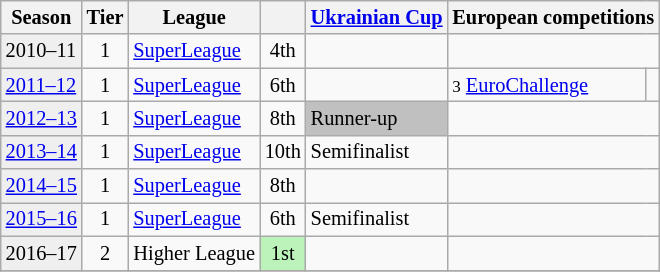<table class="wikitable" style="font-size:85%">
<tr bgcolor=>
<th>Season</th>
<th>Tier</th>
<th>League</th>
<th></th>
<th><a href='#'>Ukrainian Cup</a></th>
<th colspan=2>European competitions</th>
</tr>
<tr>
<td style="background:#efefef;">2010–11</td>
<td align="center">1</td>
<td><a href='#'>SuperLeague</a></td>
<td style="background: " align="center">4th</td>
<td></td>
<td colspan=2></td>
</tr>
<tr>
<td style="background:#efefef;"><a href='#'>2011–12</a></td>
<td align="center">1</td>
<td><a href='#'>SuperLeague</a></td>
<td style="background: " align="center">6th</td>
<td></td>
<td><small>3</small> <a href='#'>EuroChallenge</a></td>
<td></td>
</tr>
<tr>
<td style="background:#efefef;"><a href='#'>2012–13</a></td>
<td align="center">1</td>
<td><a href='#'>SuperLeague</a></td>
<td style="background: " align="center">8th</td>
<td style="background:silver">Runner-up</td>
<td colspan=2></td>
</tr>
<tr>
<td style="background:#efefef;"><a href='#'>2013–14</a></td>
<td align="center">1</td>
<td><a href='#'>SuperLeague</a></td>
<td style="background: " align="center">10th</td>
<td>Semifinalist</td>
<td colspan=2></td>
</tr>
<tr>
<td style="background:#efefef;"><a href='#'>2014–15</a></td>
<td align="center">1</td>
<td><a href='#'>SuperLeague</a></td>
<td style="background: " align="center">8th</td>
<td></td>
<td colspan=2></td>
</tr>
<tr>
<td style="background:#efefef;"><a href='#'>2015–16</a></td>
<td align="center">1</td>
<td><a href='#'>SuperLeague</a></td>
<td style="background: " align="center">6th</td>
<td>Semifinalist</td>
<td colspan=2></td>
</tr>
<tr>
<td style="background:#efefef;">2016–17</td>
<td align="center">2</td>
<td>Higher League</td>
<td bgcolor=#BBF3BB align="center">1st</td>
<td></td>
<td colspan=2></td>
</tr>
<tr>
</tr>
</table>
